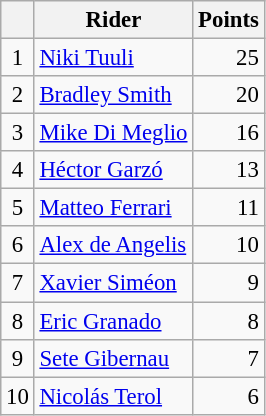<table class="wikitable" style="font-size: 95%;">
<tr>
<th></th>
<th>Rider</th>
<th>Points</th>
</tr>
<tr>
<td align=center>1</td>
<td> <a href='#'>Niki Tuuli</a></td>
<td align=right>25</td>
</tr>
<tr>
<td align=center>2</td>
<td> <a href='#'>Bradley Smith</a></td>
<td align=right>20</td>
</tr>
<tr>
<td align=center>3</td>
<td> <a href='#'>Mike Di Meglio</a></td>
<td align=right>16</td>
</tr>
<tr>
<td align=center>4</td>
<td> <a href='#'>Héctor Garzó</a></td>
<td align=right>13</td>
</tr>
<tr>
<td align=center>5</td>
<td> <a href='#'>Matteo Ferrari</a></td>
<td align=right>11</td>
</tr>
<tr>
<td align=center>6</td>
<td> <a href='#'>Alex de Angelis</a></td>
<td align=right>10</td>
</tr>
<tr>
<td align=center>7</td>
<td> <a href='#'>Xavier Siméon</a></td>
<td align=right>9</td>
</tr>
<tr>
<td align=center>8</td>
<td> <a href='#'>Eric Granado</a></td>
<td align=right>8</td>
</tr>
<tr>
<td align=center>9</td>
<td> <a href='#'>Sete Gibernau</a></td>
<td align=right>7</td>
</tr>
<tr>
<td align=center>10</td>
<td> <a href='#'>Nicolás Terol</a></td>
<td align=right>6</td>
</tr>
</table>
